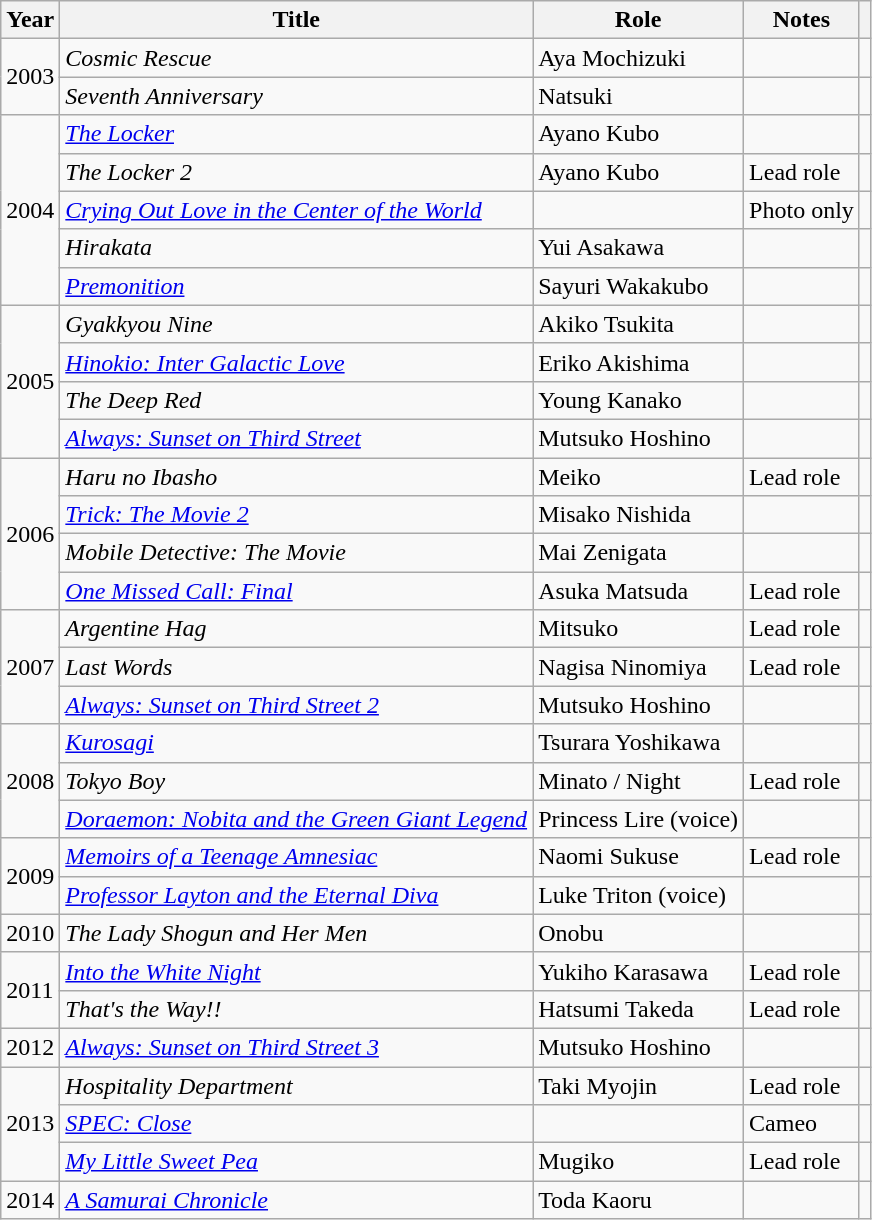<table class="wikitable sortable">
<tr>
<th>Year</th>
<th>Title</th>
<th>Role</th>
<th class="unsortable">Notes</th>
<th class="unsortable"></th>
</tr>
<tr>
<td rowspan="2">2003</td>
<td><em>Cosmic Rescue</em></td>
<td>Aya Mochizuki</td>
<td></td>
<td></td>
</tr>
<tr>
<td><em>Seventh Anniversary</em></td>
<td>Natsuki</td>
<td></td>
<td></td>
</tr>
<tr>
<td rowspan="5">2004</td>
<td><em><a href='#'>The Locker</a></em></td>
<td>Ayano Kubo</td>
<td></td>
<td></td>
</tr>
<tr>
<td><em>The Locker 2</em></td>
<td>Ayano Kubo</td>
<td>Lead role</td>
<td></td>
</tr>
<tr>
<td><em><a href='#'>Crying Out Love in the Center of the World</a></em></td>
<td></td>
<td>Photo only</td>
<td></td>
</tr>
<tr>
<td><em>Hirakata</em></td>
<td>Yui Asakawa</td>
<td></td>
<td></td>
</tr>
<tr>
<td><em><a href='#'>Premonition</a></em></td>
<td>Sayuri Wakakubo</td>
<td></td>
<td></td>
</tr>
<tr>
<td rowspan="4">2005</td>
<td><em>Gyakkyou Nine</em></td>
<td>Akiko Tsukita</td>
<td></td>
<td></td>
</tr>
<tr>
<td><em><a href='#'>Hinokio: Inter Galactic Love</a></em></td>
<td>Eriko Akishima</td>
<td></td>
<td></td>
</tr>
<tr>
<td><em>The Deep Red</em></td>
<td>Young Kanako</td>
<td></td>
<td></td>
</tr>
<tr>
<td><em><a href='#'>Always: Sunset on Third Street</a></em></td>
<td>Mutsuko Hoshino</td>
<td></td>
<td></td>
</tr>
<tr>
<td rowspan="4">2006</td>
<td><em>Haru no Ibasho</em></td>
<td>Meiko</td>
<td>Lead role</td>
<td></td>
</tr>
<tr>
<td><em><a href='#'>Trick: The Movie 2</a></em></td>
<td>Misako Nishida</td>
<td></td>
<td></td>
</tr>
<tr>
<td><em>Mobile Detective: The Movie</em></td>
<td>Mai Zenigata</td>
<td></td>
<td></td>
</tr>
<tr>
<td><em><a href='#'>One Missed Call: Final</a></em></td>
<td>Asuka Matsuda</td>
<td>Lead role</td>
<td></td>
</tr>
<tr>
<td rowspan="3">2007</td>
<td><em>Argentine Hag</em></td>
<td>Mitsuko</td>
<td>Lead role</td>
<td></td>
</tr>
<tr>
<td><em>Last Words</em></td>
<td>Nagisa Ninomiya</td>
<td>Lead role</td>
<td></td>
</tr>
<tr>
<td><em><a href='#'>Always: Sunset on Third Street 2</a></em></td>
<td>Mutsuko Hoshino</td>
<td></td>
<td></td>
</tr>
<tr>
<td rowspan="3">2008</td>
<td><em><a href='#'>Kurosagi</a></em></td>
<td>Tsurara Yoshikawa</td>
<td></td>
<td></td>
</tr>
<tr>
<td><em>Tokyo Boy</em></td>
<td>Minato / Night</td>
<td>Lead role</td>
<td></td>
</tr>
<tr>
<td><em><a href='#'>Doraemon: Nobita and the Green Giant Legend</a></em></td>
<td>Princess Lire (voice)</td>
<td></td>
<td></td>
</tr>
<tr>
<td rowspan="2">2009</td>
<td><em><a href='#'>Memoirs of a Teenage Amnesiac</a></em></td>
<td>Naomi Sukuse</td>
<td>Lead role</td>
<td></td>
</tr>
<tr>
<td><em><a href='#'>Professor Layton and the Eternal Diva</a></em></td>
<td>Luke Triton (voice)</td>
<td></td>
<td></td>
</tr>
<tr>
<td>2010</td>
<td><em>The Lady Shogun and Her Men</em></td>
<td>Onobu</td>
<td></td>
<td></td>
</tr>
<tr>
<td rowspan="2">2011</td>
<td><em><a href='#'>Into the White Night</a></em></td>
<td>Yukiho Karasawa</td>
<td>Lead role</td>
<td></td>
</tr>
<tr>
<td><em>That's the Way!!</em></td>
<td>Hatsumi Takeda</td>
<td>Lead role</td>
<td></td>
</tr>
<tr>
<td>2012</td>
<td><em><a href='#'>Always: Sunset on Third Street 3</a></em></td>
<td>Mutsuko Hoshino</td>
<td></td>
<td></td>
</tr>
<tr>
<td rowspan="3">2013</td>
<td><em>Hospitality Department </em></td>
<td>Taki Myojin</td>
<td>Lead role</td>
<td></td>
</tr>
<tr>
<td><em><a href='#'>SPEC: Close</a></em></td>
<td></td>
<td>Cameo</td>
<td></td>
</tr>
<tr>
<td><em><a href='#'>My Little Sweet Pea</a></em></td>
<td>Mugiko</td>
<td>Lead role</td>
<td></td>
</tr>
<tr>
<td>2014</td>
<td><em><a href='#'>A Samurai Chronicle</a></em></td>
<td>Toda Kaoru</td>
<td></td>
<td></td>
</tr>
</table>
